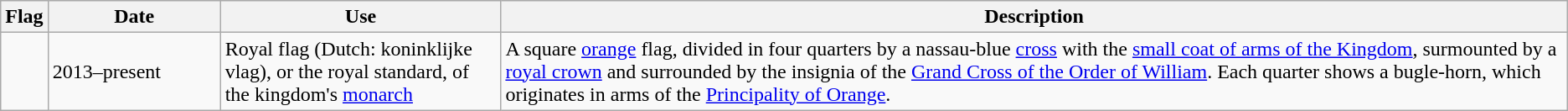<table class="wikitable">
<tr style="background:#efefef;">
<th>Flag</th>
<th style="width:150px;">Date</th>
<th style="width:250px;">Use</th>
<th style="width:1024px;">Description</th>
</tr>
<tr>
<td></td>
<td>2013–present</td>
<td>Royal flag (Dutch: koninklijke vlag), or the royal standard, of the kingdom's <a href='#'>monarch</a></td>
<td>A square <a href='#'>orange</a> flag, divided in four quarters by a nassau-blue <a href='#'>cross</a> with the <a href='#'>small coat of arms of the Kingdom</a>, surmounted by a <a href='#'>royal crown</a> and surrounded by the insignia of the <a href='#'>Grand Cross of the Order of William</a>. Each quarter shows a bugle-horn, which originates in arms of the <a href='#'>Principality of Orange</a>.</td>
</tr>
</table>
